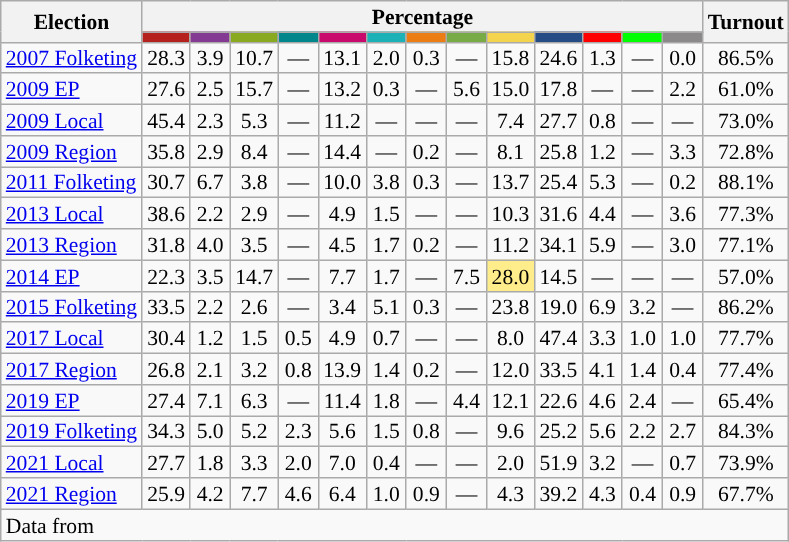<table class="wikitable" style="text-align:center; font-size:90%; line-height:14px">
<tr>
<th rowspan=2>Election</th>
<th colspan=13>Percentage</th>
<th rowspan=2>Turnout</th>
</tr>
<tr>
<td style="background:#B5211D; width:20px;"><strong><a href='#'></a></strong></td>
<td style="background:#843A93; width:20px;"><strong><a href='#'></a></strong></td>
<td style="background:#89A920; width:20px;"><strong><a href='#'></a></strong></td>
<td style="background:#00868B; width:20px;"><strong><a href='#'></a></strong></td>
<td style="background:#C9096C; width:20px;"><strong><a href='#'></a></strong></td>
<td style="background:#1CB1B7; width:20px;"><strong><a href='#'></a></strong></td>
<td style="background:#EC7D14; width:20px;"><strong><a href='#'></a></strong></td>
<td style="background:#78AB46; width:20px;"><strong><a href='#'></a></strong></td>
<td style="background:#F4D44D; width:20px;"><strong><a href='#'></a></strong></td>
<td style="background:#254C85; width:20px;"><strong><a href='#'></a></strong></td>
<td style="background:#FF0000; width:20px;"><strong><a href='#'></a></strong></td>
<td style="background:#00FF00; width:20px;"><strong><a href='#'></a></strong></td>
<td style="background:#8B8989; width:20px;"><strong></strong></td>
</tr>
<tr>
<td style="text-align:left"><a href='#'>2007 Folketing</a></td>
<td>28.3</td>
<td>3.9</td>
<td>10.7</td>
<td>—</td>
<td>13.1</td>
<td>2.0</td>
<td>0.3</td>
<td>—</td>
<td>15.8</td>
<td>24.6</td>
<td>1.3</td>
<td>—</td>
<td>0.0</td>
<td>86.5%</td>
</tr>
<tr>
<td style="text-align:left"><a href='#'>2009 EP</a></td>
<td>27.6</td>
<td>2.5</td>
<td>15.7</td>
<td>—</td>
<td>13.2</td>
<td>0.3</td>
<td>—</td>
<td>5.6</td>
<td>15.0</td>
<td>17.8</td>
<td>—</td>
<td>—</td>
<td>2.2</td>
<td>61.0%</td>
</tr>
<tr>
<td style="text-align:left"><a href='#'>2009 Local</a></td>
<td>45.4</td>
<td>2.3</td>
<td>5.3</td>
<td>—</td>
<td>11.2</td>
<td>—</td>
<td>—</td>
<td>—</td>
<td>7.4</td>
<td>27.7</td>
<td>0.8</td>
<td>—</td>
<td>—</td>
<td>73.0%</td>
</tr>
<tr>
<td style="text-align:left"><a href='#'>2009 Region</a></td>
<td>35.8</td>
<td>2.9</td>
<td>8.4</td>
<td>—</td>
<td>14.4</td>
<td>—</td>
<td>0.2</td>
<td>—</td>
<td>8.1</td>
<td>25.8</td>
<td>1.2</td>
<td>—</td>
<td>3.3</td>
<td>72.8%</td>
</tr>
<tr>
<td style="text-align:left"><a href='#'>2011 Folketing</a></td>
<td>30.7</td>
<td>6.7</td>
<td>3.8</td>
<td>—</td>
<td>10.0</td>
<td>3.8</td>
<td>0.3</td>
<td>—</td>
<td>13.7</td>
<td>25.4</td>
<td>5.3</td>
<td>—</td>
<td>0.2</td>
<td>88.1%</td>
</tr>
<tr>
<td style="text-align:left"><a href='#'>2013 Local</a></td>
<td>38.6</td>
<td>2.2</td>
<td>2.9</td>
<td>—</td>
<td>4.9</td>
<td>1.5</td>
<td>—</td>
<td>—</td>
<td>10.3</td>
<td>31.6</td>
<td>4.4</td>
<td>—</td>
<td>3.6</td>
<td>77.3%</td>
</tr>
<tr>
<td style="text-align:left"><a href='#'>2013 Region</a></td>
<td>31.8</td>
<td>4.0</td>
<td>3.5</td>
<td>—</td>
<td>4.5</td>
<td>1.7</td>
<td>0.2</td>
<td>—</td>
<td>11.2</td>
<td>34.1</td>
<td>5.9</td>
<td>—</td>
<td>3.0</td>
<td>77.1%</td>
</tr>
<tr>
<td style="text-align:left"><a href='#'>2014 EP</a></td>
<td>22.3</td>
<td>3.5</td>
<td>14.7</td>
<td>—</td>
<td>7.7</td>
<td>1.7</td>
<td>—</td>
<td>7.5</td>
<td style="background:#FFEC8B;">28.0</td>
<td>14.5</td>
<td>—</td>
<td>—</td>
<td>—</td>
<td>57.0%</td>
</tr>
<tr>
<td style="text-align:left"><a href='#'>2015 Folketing</a></td>
<td>33.5</td>
<td>2.2</td>
<td>2.6</td>
<td>—</td>
<td>3.4</td>
<td>5.1</td>
<td>0.3</td>
<td>—</td>
<td>23.8</td>
<td>19.0</td>
<td>6.9</td>
<td>3.2</td>
<td>—</td>
<td>86.2%</td>
</tr>
<tr>
<td style="text-align:left"><a href='#'>2017 Local</a></td>
<td>30.4</td>
<td>1.2</td>
<td>1.5</td>
<td>0.5</td>
<td>4.9</td>
<td>0.7</td>
<td>—</td>
<td>—</td>
<td>8.0</td>
<td>47.4</td>
<td>3.3</td>
<td>1.0</td>
<td>1.0</td>
<td>77.7%</td>
</tr>
<tr>
<td style="text-align:left"><a href='#'>2017 Region</a></td>
<td>26.8</td>
<td>2.1</td>
<td>3.2</td>
<td>0.8</td>
<td>13.9</td>
<td>1.4</td>
<td>0.2</td>
<td>—</td>
<td>12.0</td>
<td>33.5</td>
<td>4.1</td>
<td>1.4</td>
<td>0.4</td>
<td>77.4%</td>
</tr>
<tr>
<td style="text-align:left"><a href='#'>2019 EP</a></td>
<td>27.4</td>
<td>7.1</td>
<td>6.3</td>
<td>—</td>
<td>11.4</td>
<td>1.8</td>
<td>—</td>
<td>4.4</td>
<td>12.1</td>
<td>22.6</td>
<td>4.6</td>
<td>2.4</td>
<td>—</td>
<td>65.4%</td>
</tr>
<tr>
<td style="text-align:left"><a href='#'>2019 Folketing</a></td>
<td>34.3</td>
<td>5.0</td>
<td>5.2</td>
<td>2.3</td>
<td>5.6</td>
<td>1.5</td>
<td>0.8</td>
<td>—</td>
<td>9.6</td>
<td>25.2</td>
<td>5.6</td>
<td>2.2</td>
<td>2.7</td>
<td>84.3%</td>
</tr>
<tr>
<td style="text-align:left"><a href='#'>2021 Local</a></td>
<td>27.7</td>
<td>1.8</td>
<td>3.3</td>
<td>2.0</td>
<td>7.0</td>
<td>0.4</td>
<td>—</td>
<td>—</td>
<td>2.0</td>
<td>51.9</td>
<td>3.2</td>
<td>—</td>
<td>0.7</td>
<td>73.9%</td>
</tr>
<tr>
<td style="text-align:left"><a href='#'>2021 Region</a></td>
<td>25.9</td>
<td>4.2</td>
<td>7.7</td>
<td>4.6</td>
<td>6.4</td>
<td>1.0</td>
<td>0.9</td>
<td>—</td>
<td>4.3</td>
<td>39.2</td>
<td>4.3</td>
<td>0.4</td>
<td>0.9</td>
<td>67.7%</td>
</tr>
<tr>
<td colspan=20 style="text-align:left">Data from </td>
</tr>
</table>
